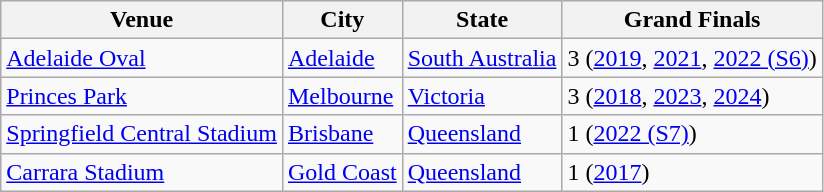<table class="wikitable">
<tr>
<th>Venue</th>
<th>City</th>
<th>State</th>
<th>Grand Finals</th>
</tr>
<tr>
<td><a href='#'>Adelaide Oval</a></td>
<td><a href='#'>Adelaide</a></td>
<td><a href='#'>South Australia</a></td>
<td>3 (<a href='#'>2019</a>, <a href='#'>2021</a>, <a href='#'>2022 (S6)</a>)</td>
</tr>
<tr>
<td><a href='#'>Princes Park</a></td>
<td><a href='#'>Melbourne</a></td>
<td><a href='#'>Victoria</a></td>
<td>3 (<a href='#'>2018</a>, <a href='#'>2023</a>, <a href='#'>2024</a>)</td>
</tr>
<tr>
<td><a href='#'>Springfield Central Stadium</a></td>
<td><a href='#'>Brisbane</a></td>
<td><a href='#'>Queensland</a></td>
<td>1 (<a href='#'>2022 (S7)</a>)</td>
</tr>
<tr>
<td><a href='#'>Carrara Stadium</a></td>
<td><a href='#'>Gold Coast</a></td>
<td><a href='#'>Queensland</a></td>
<td>1 (<a href='#'>2017</a>)</td>
</tr>
</table>
